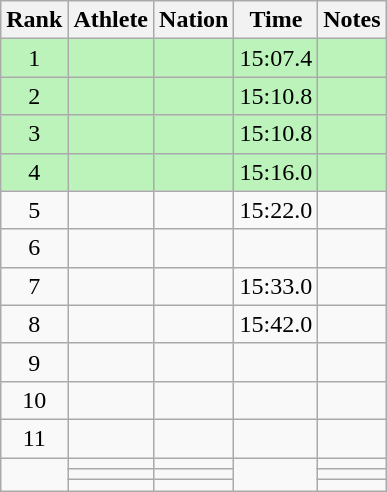<table class="wikitable sortable" style="text-align:center">
<tr>
<th>Rank</th>
<th>Athlete</th>
<th>Nation</th>
<th>Time</th>
<th>Notes</th>
</tr>
<tr bgcolor=bbf3bb>
<td>1</td>
<td align=left></td>
<td align=left></td>
<td>15:07.4</td>
<td></td>
</tr>
<tr bgcolor=bbf3bb>
<td>2</td>
<td align=left></td>
<td align=left></td>
<td>15:10.8</td>
<td></td>
</tr>
<tr bgcolor=bbf3bb>
<td>3</td>
<td align=left></td>
<td align=left></td>
<td>15:10.8</td>
<td></td>
</tr>
<tr bgcolor=bbf3bb>
<td>4</td>
<td align=left></td>
<td align=left></td>
<td>15:16.0</td>
<td></td>
</tr>
<tr>
<td>5</td>
<td align=left></td>
<td align=left></td>
<td>15:22.0</td>
<td></td>
</tr>
<tr>
<td>6</td>
<td align=left></td>
<td align=left></td>
<td></td>
<td></td>
</tr>
<tr>
<td>7</td>
<td align=left></td>
<td align=left></td>
<td>15:33.0</td>
<td></td>
</tr>
<tr>
<td>8</td>
<td align=left></td>
<td align=left></td>
<td>15:42.0</td>
<td></td>
</tr>
<tr>
<td>9</td>
<td align=left></td>
<td align=left></td>
<td></td>
<td></td>
</tr>
<tr>
<td>10</td>
<td align=left></td>
<td align=left></td>
<td></td>
<td></td>
</tr>
<tr>
<td>11</td>
<td align=left></td>
<td align=left></td>
<td></td>
<td></td>
</tr>
<tr>
<td rowspan=3></td>
<td align=left></td>
<td align=left></td>
<td rowspan=3></td>
<td></td>
</tr>
<tr>
<td align=left></td>
<td align=left></td>
<td></td>
</tr>
<tr>
<td align=left></td>
<td align=left></td>
<td></td>
</tr>
</table>
